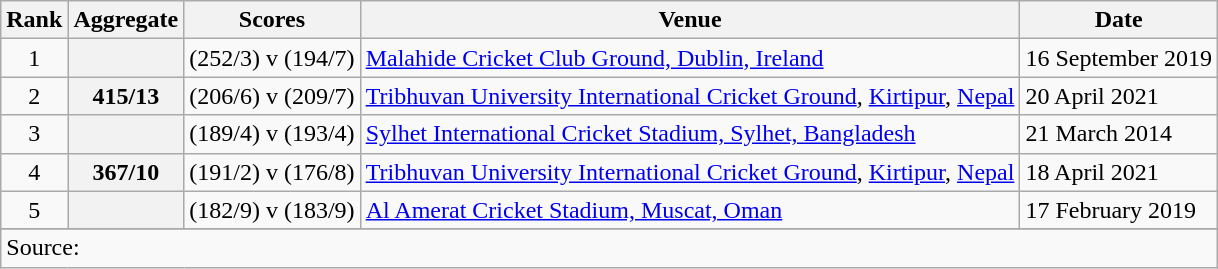<table class="wikitable plainrowheaders sortable">
<tr>
<th scope="col">Rank</th>
<th scope="col">Aggregate</th>
<th scope="col">Scores</th>
<th scope="col">Venue</th>
<th scope="col">Date</th>
</tr>
<tr>
<td align="center">1</td>
<th scope="row" style="text-align:center;"></th>
<td> (252/3) v  (194/7)</td>
<td><a href='#'>Malahide Cricket Club Ground, Dublin, Ireland</a></td>
<td>16 September 2019</td>
</tr>
<tr>
<td align="center">2</td>
<th scope="row" style="text-align:center;">415/13</th>
<td> (206/6) v  (209/7)</td>
<td><a href='#'>Tribhuvan University International Cricket Ground</a>, <a href='#'>Kirtipur</a>, <a href='#'>Nepal</a></td>
<td>20 April 2021</td>
</tr>
<tr>
<td align="center">3</td>
<th scope="row" style="text-align:center;"></th>
<td> (189/4) v  (193/4)</td>
<td><a href='#'>Sylhet International Cricket Stadium, Sylhet, Bangladesh</a></td>
<td>21 March 2014 </td>
</tr>
<tr>
<td align="center">4</td>
<th scope="row" style="text-align:center;">367/10</th>
<td> (191/2) v   (176/8)</td>
<td><a href='#'>Tribhuvan University International Cricket Ground</a>, <a href='#'>Kirtipur</a>, <a href='#'>Nepal</a></td>
<td>18 April 2021</td>
</tr>
<tr>
<td align="center">5</td>
<th scope="row" style="text-align:center;"></th>
<td> (182/9) v  (183/9)</td>
<td><a href='#'>Al Amerat Cricket Stadium, Muscat, Oman</a></td>
<td>17 February 2019</td>
</tr>
<tr>
</tr>
<tr class="sortbottom">
<td colspan="5">Source: </td>
</tr>
</table>
